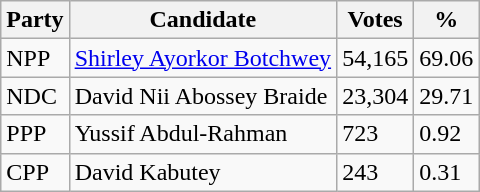<table class="wikitable">
<tr>
<th>Party</th>
<th>Candidate</th>
<th>Votes</th>
<th>%</th>
</tr>
<tr>
<td>NPP</td>
<td><a href='#'>Shirley Ayorkor Botchwey</a></td>
<td>54,165</td>
<td>69.06</td>
</tr>
<tr>
<td>NDC</td>
<td>David Nii Abossey Braide</td>
<td>23,304</td>
<td>29.71</td>
</tr>
<tr>
<td>PPP</td>
<td>Yussif Abdul-Rahman</td>
<td>723</td>
<td>0.92</td>
</tr>
<tr>
<td>CPP</td>
<td>David Kabutey</td>
<td>243</td>
<td>0.31</td>
</tr>
</table>
